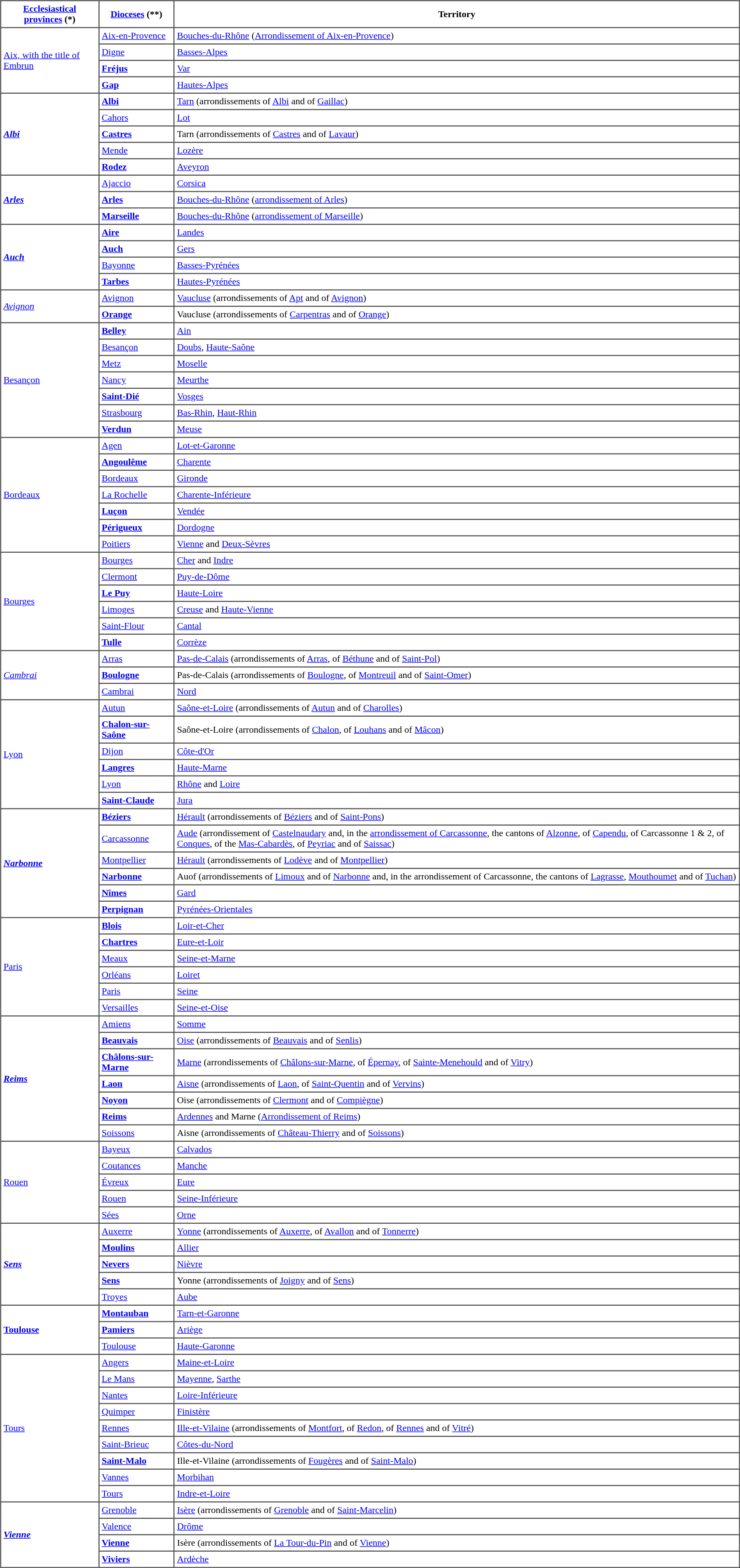<table align=center border=1 cellspacing=0 cellpadding=4>
<tr>
<th><a href='#'>Ecclesiastical provinces</a> (*)</th>
<th><a href='#'>Dioceses</a> (**)</th>
<th>Territory</th>
</tr>
<tr>
<td rowspan=4><a href='#'>Aix, with the title of Embrun</a></td>
<td><a href='#'>Aix-en-Provence</a></td>
<td><a href='#'>Bouches-du-Rhône</a> (<a href='#'>Arrondissement of Aix-en-Provence</a>)</td>
</tr>
<tr>
<td><a href='#'>Digne</a></td>
<td><a href='#'>Basses-Alpes</a></td>
</tr>
<tr>
<td><strong><a href='#'>Fréjus</a></strong></td>
<td><a href='#'>Var</a></td>
</tr>
<tr>
<td><strong><a href='#'>Gap</a></strong></td>
<td><a href='#'>Hautes-Alpes</a></td>
</tr>
<tr>
<td rowspan=5><strong><em><a href='#'>Albi</a></em></strong></td>
<td><strong><a href='#'>Albi</a></strong></td>
<td><a href='#'>Tarn</a> (arrondissements of <a href='#'>Albi</a> and of <a href='#'>Gaillac</a>)</td>
</tr>
<tr>
<td><a href='#'>Cahors</a></td>
<td><a href='#'>Lot</a></td>
</tr>
<tr>
<td><strong><a href='#'>Castres</a></strong></td>
<td>Tarn (arrondissements of <a href='#'>Castres</a> and of <a href='#'>Lavaur</a>)</td>
</tr>
<tr>
<td><a href='#'>Mende</a></td>
<td><a href='#'>Lozère</a></td>
</tr>
<tr>
<td><strong><a href='#'>Rodez</a></strong></td>
<td><a href='#'>Aveyron</a></td>
</tr>
<tr>
<td rowspan=3><strong><em><a href='#'>Arles</a></em></strong></td>
<td><a href='#'>Ajaccio</a></td>
<td><a href='#'>Corsica</a></td>
</tr>
<tr>
<td><strong><a href='#'>Arles</a></strong></td>
<td><a href='#'>Bouches-du-Rhône</a> (<a href='#'>arrondissement of Arles</a>)</td>
</tr>
<tr>
<td><strong><a href='#'>Marseille</a></strong></td>
<td><a href='#'>Bouches-du-Rhône</a> (<a href='#'>arrondissement of Marseille</a>)</td>
</tr>
<tr>
<td rowspan=4><strong><em><a href='#'>Auch</a></em></strong></td>
<td><strong><a href='#'>Aire</a></strong></td>
<td><a href='#'>Landes</a></td>
</tr>
<tr>
<td><strong><a href='#'>Auch</a></strong></td>
<td><a href='#'>Gers</a></td>
</tr>
<tr>
<td><a href='#'>Bayonne</a></td>
<td><a href='#'>Basses-Pyrénées</a></td>
</tr>
<tr>
<td><strong><a href='#'>Tarbes</a></strong></td>
<td><a href='#'>Hautes-Pyrénées</a></td>
</tr>
<tr>
<td rowspan=2><em><a href='#'>Avignon</a></em></td>
<td><a href='#'>Avignon</a></td>
<td><a href='#'>Vaucluse</a> (arrondissements of <a href='#'>Apt</a> and of <a href='#'>Avignon</a>)</td>
</tr>
<tr>
<td><strong><a href='#'>Orange</a></strong></td>
<td>Vaucluse (arrondissements of <a href='#'>Carpentras</a> and of <a href='#'>Orange</a>)</td>
</tr>
<tr>
<td rowspan=7><a href='#'>Besançon</a></td>
<td><strong><a href='#'>Belley</a></strong></td>
<td><a href='#'>Ain</a></td>
</tr>
<tr>
<td><a href='#'>Besançon</a></td>
<td><a href='#'>Doubs</a>, <a href='#'>Haute-Saône</a></td>
</tr>
<tr>
<td><a href='#'>Metz</a></td>
<td><a href='#'>Moselle</a></td>
</tr>
<tr>
<td><a href='#'>Nancy</a></td>
<td><a href='#'>Meurthe</a></td>
</tr>
<tr>
<td><strong><a href='#'>Saint-Dié</a></strong></td>
<td><a href='#'>Vosges</a></td>
</tr>
<tr>
<td><a href='#'>Strasbourg</a></td>
<td><a href='#'>Bas-Rhin</a>, <a href='#'>Haut-Rhin</a></td>
</tr>
<tr>
<td><strong><a href='#'>Verdun</a></strong></td>
<td><a href='#'>Meuse</a></td>
</tr>
<tr>
<td rowspan=7><a href='#'>Bordeaux</a></td>
<td><a href='#'>Agen</a></td>
<td><a href='#'>Lot-et-Garonne</a></td>
</tr>
<tr>
<td><strong><a href='#'>Angoulême</a></strong></td>
<td><a href='#'>Charente</a></td>
</tr>
<tr>
<td><a href='#'>Bordeaux</a></td>
<td><a href='#'>Gironde</a></td>
</tr>
<tr>
<td><a href='#'>La Rochelle</a></td>
<td><a href='#'>Charente-Inférieure</a></td>
</tr>
<tr>
<td><strong><a href='#'>Luçon</a></strong></td>
<td><a href='#'>Vendée</a></td>
</tr>
<tr>
<td><strong><a href='#'>Périgueux</a></strong></td>
<td><a href='#'>Dordogne</a></td>
</tr>
<tr>
<td><a href='#'>Poitiers</a></td>
<td><a href='#'>Vienne</a> and <a href='#'>Deux-Sèvres</a></td>
</tr>
<tr>
<td rowspan=6><a href='#'>Bourges</a></td>
<td><a href='#'>Bourges</a></td>
<td><a href='#'>Cher</a> and <a href='#'>Indre</a></td>
</tr>
<tr>
<td><a href='#'>Clermont</a></td>
<td><a href='#'>Puy-de-Dôme</a></td>
</tr>
<tr>
<td><strong><a href='#'>Le Puy</a></strong></td>
<td><a href='#'>Haute-Loire</a></td>
</tr>
<tr>
<td><a href='#'>Limoges</a></td>
<td><a href='#'>Creuse</a> and <a href='#'>Haute-Vienne</a></td>
</tr>
<tr>
<td><a href='#'>Saint-Flour</a></td>
<td><a href='#'>Cantal</a></td>
</tr>
<tr>
<td><strong><a href='#'>Tulle</a></strong></td>
<td><a href='#'>Corrèze</a></td>
</tr>
<tr>
<td rowspan=3><em><a href='#'>Cambrai</a></em></td>
<td><a href='#'>Arras</a></td>
<td><a href='#'>Pas-de-Calais</a> (arrondissements of <a href='#'>Arras</a>, of <a href='#'>Béthune</a> and of <a href='#'>Saint-Pol</a>)</td>
</tr>
<tr>
<td><strong><a href='#'>Boulogne</a></strong></td>
<td>Pas-de-Calais (arrondissements of <a href='#'>Boulogne</a>, of <a href='#'>Montreuil</a> and of <a href='#'>Saint-Omer</a>)</td>
</tr>
<tr>
<td><a href='#'>Cambrai</a></td>
<td><a href='#'>Nord</a></td>
</tr>
<tr>
<td rowspan=6><a href='#'>Lyon</a></td>
<td><a href='#'>Autun</a></td>
<td><a href='#'>Saône-et-Loire</a> (arrondissements of  <a href='#'>Autun</a> and of <a href='#'>Charolles</a>)</td>
</tr>
<tr>
<td><strong><a href='#'>Chalon-sur-Saône</a></strong></td>
<td>Saône-et-Loire (arrondissements of <a href='#'>Chalon</a>, of <a href='#'>Louhans</a> and of <a href='#'>Mâcon</a>)</td>
</tr>
<tr>
<td><a href='#'>Dijon</a></td>
<td><a href='#'>Côte-d'Or</a></td>
</tr>
<tr>
<td><strong><a href='#'>Langres</a></strong></td>
<td><a href='#'>Haute-Marne</a></td>
</tr>
<tr>
<td><a href='#'>Lyon</a></td>
<td><a href='#'>Rhône</a> and <a href='#'>Loire</a></td>
</tr>
<tr>
<td><strong><a href='#'>Saint-Claude</a></strong></td>
<td><a href='#'>Jura</a></td>
</tr>
<tr>
<td rowspan=6><strong><em><a href='#'>Narbonne</a></em></strong></td>
<td><strong><a href='#'>Béziers</a></strong></td>
<td><a href='#'>Hérault</a> (arrondissements of <a href='#'>Béziers</a> and of <a href='#'>Saint-Pons</a>)</td>
</tr>
<tr>
<td><a href='#'>Carcassonne</a></td>
<td><a href='#'>Aude</a> (arrondissement of <a href='#'>Castelnaudary</a> and, in the <a href='#'>arrondissement of Carcassonne</a>, the cantons of <a href='#'>Alzonne</a>, of <a href='#'>Capendu</a>, of Carcassonne 1 & 2, of <a href='#'>Conques</a>, of the <a href='#'>Mas-Cabardès</a>, of <a href='#'>Peyriac</a> and of <a href='#'>Saissac</a>)</td>
</tr>
<tr>
<td><a href='#'>Montpellier</a></td>
<td><a href='#'>Hérault</a> (arrondissements of <a href='#'>Lodève</a> and of <a href='#'>Montpellier</a>)</td>
</tr>
<tr>
<td><strong><a href='#'>Narbonne</a></strong></td>
<td>Auof (arrondissements of <a href='#'>Limoux</a> and of <a href='#'>Narbonne</a> and, in the arrondissement of Carcassonne, the cantons of <a href='#'>Lagrasse</a>, <a href='#'>Mouthoumet</a> and of <a href='#'>Tuchan</a>)</td>
</tr>
<tr>
<td><strong><a href='#'>Nîmes</a></strong></td>
<td><a href='#'>Gard</a></td>
</tr>
<tr>
<td><strong><a href='#'>Perpignan</a></strong></td>
<td><a href='#'>Pyrénées-Orientales</a></td>
</tr>
<tr>
<td rowspan=6><a href='#'>Paris</a></td>
<td><strong><a href='#'>Blois</a></strong></td>
<td><a href='#'>Loir-et-Cher</a></td>
</tr>
<tr>
<td><strong><a href='#'>Chartres</a></strong></td>
<td><a href='#'>Eure-et-Loir</a></td>
</tr>
<tr>
<td><a href='#'>Meaux</a></td>
<td><a href='#'>Seine-et-Marne</a></td>
</tr>
<tr>
<td><a href='#'>Orléans</a></td>
<td><a href='#'>Loiret</a></td>
</tr>
<tr>
<td><a href='#'>Paris</a></td>
<td><a href='#'>Seine</a></td>
</tr>
<tr>
<td><a href='#'>Versailles</a></td>
<td><a href='#'>Seine-et-Oise</a></td>
</tr>
<tr>
<td rowspan=7><strong><em><a href='#'>Reims</a></em></strong></td>
<td><a href='#'>Amiens</a></td>
<td><a href='#'>Somme</a></td>
</tr>
<tr>
<td><strong><a href='#'>Beauvais</a></strong></td>
<td><a href='#'>Oise</a>  (arrondissements of <a href='#'>Beauvais</a> and of <a href='#'>Senlis</a>)</td>
</tr>
<tr>
<td><strong><a href='#'>Châlons-sur-Marne</a></strong></td>
<td><a href='#'>Marne</a> (arrondissements of <a href='#'>Châlons-sur-Marne</a>, of <a href='#'>Épernay</a>, of <a href='#'>Sainte-Menehould</a> and of <a href='#'>Vitry</a>)</td>
</tr>
<tr>
<td><strong><a href='#'>Laon</a></strong></td>
<td><a href='#'>Aisne</a> (arrondissements of <a href='#'>Laon</a>, of <a href='#'>Saint-Quentin</a> and of <a href='#'>Vervins</a>)</td>
</tr>
<tr>
<td><strong><a href='#'>Noyon</a></strong></td>
<td>Oise (arrondissements of <a href='#'>Clermont</a> and of <a href='#'>Compiègne</a>)</td>
</tr>
<tr>
<td><strong><a href='#'>Reims</a></strong></td>
<td><a href='#'>Ardennes</a> and Marne (<a href='#'>Arrondissement of Reims</a>)</td>
</tr>
<tr>
<td><a href='#'>Soissons</a></td>
<td>Aisne (arrondissements of <a href='#'>Château-Thierry</a> and of <a href='#'>Soissons</a>)</td>
</tr>
<tr>
<td rowspan=5><a href='#'>Rouen</a></td>
<td><a href='#'>Bayeux</a></td>
<td><a href='#'>Calvados</a></td>
</tr>
<tr>
<td><a href='#'>Coutances</a></td>
<td><a href='#'>Manche</a></td>
</tr>
<tr>
<td><a href='#'>Évreux</a></td>
<td><a href='#'>Eure</a></td>
</tr>
<tr>
<td><a href='#'>Rouen</a></td>
<td><a href='#'>Seine-Inférieure</a></td>
</tr>
<tr>
<td><a href='#'>Sées</a></td>
<td><a href='#'>Orne</a></td>
</tr>
<tr>
<td rowspan=5><strong><em><a href='#'>Sens</a></em></strong></td>
<td><a href='#'>Auxerre</a></td>
<td><a href='#'>Yonne</a> (arrondissements of <a href='#'>Auxerre</a>, of <a href='#'>Avallon</a> and of <a href='#'>Tonnerre</a>)</td>
</tr>
<tr>
<td><strong><a href='#'>Moulins</a></strong></td>
<td><a href='#'>Allier</a></td>
</tr>
<tr>
<td><strong><a href='#'>Nevers</a></strong></td>
<td><a href='#'>Nièvre</a></td>
</tr>
<tr>
<td><strong><a href='#'>Sens</a></strong></td>
<td>Yonne (arrondissements of <a href='#'>Joigny</a> and of <a href='#'>Sens</a>)</td>
</tr>
<tr>
<td><a href='#'>Troyes</a></td>
<td><a href='#'>Aube</a></td>
</tr>
<tr>
<td rowspan=3><strong><a href='#'>Toulouse</a></strong></td>
<td><strong><a href='#'>Montauban</a></strong></td>
<td><a href='#'>Tarn-et-Garonne</a></td>
</tr>
<tr>
<td><strong><a href='#'>Pamiers</a></strong></td>
<td><a href='#'>Ariège</a></td>
</tr>
<tr>
<td><a href='#'>Toulouse</a></td>
<td><a href='#'>Haute-Garonne</a></td>
</tr>
<tr>
<td rowspan=9><a href='#'>Tours</a></td>
<td><a href='#'>Angers</a></td>
<td><a href='#'>Maine-et-Loire</a></td>
</tr>
<tr>
<td><a href='#'>Le Mans</a></td>
<td><a href='#'>Mayenne</a>, <a href='#'>Sarthe</a></td>
</tr>
<tr>
<td><a href='#'>Nantes</a></td>
<td><a href='#'>Loire-Inférieure</a></td>
</tr>
<tr>
<td><a href='#'>Quimper</a></td>
<td><a href='#'>Finistère</a></td>
</tr>
<tr>
<td><a href='#'>Rennes</a></td>
<td><a href='#'>Ille-et-Vilaine</a> (arrondissements of <a href='#'>Montfort</a>, of <a href='#'>Redon</a>, of <a href='#'>Rennes</a> and of <a href='#'>Vitré</a>)</td>
</tr>
<tr>
<td><a href='#'>Saint-Brieuc</a></td>
<td><a href='#'>Côtes-du-Nord</a></td>
</tr>
<tr>
<td><strong><a href='#'>Saint-Malo</a></strong></td>
<td>Ille-et-Vilaine (arrondissements of <a href='#'>Fougères</a> and of <a href='#'>Saint-Malo</a>)</td>
</tr>
<tr>
<td><a href='#'>Vannes</a></td>
<td><a href='#'>Morbihan</a></td>
</tr>
<tr>
<td><a href='#'>Tours</a></td>
<td><a href='#'>Indre-et-Loire</a></td>
</tr>
<tr>
<td rowspan=4><strong><em><a href='#'>Vienne</a></em></strong></td>
<td><a href='#'>Grenoble</a></td>
<td><a href='#'>Isère</a> (arrondissements of <a href='#'>Grenoble</a> and of <a href='#'>Saint-Marcelin</a>)</td>
</tr>
<tr>
<td><a href='#'>Valence</a></td>
<td><a href='#'>Drôme</a></td>
</tr>
<tr>
<td><strong><a href='#'>Vienne</a></strong></td>
<td>Isère (arrondissements of <a href='#'>La Tour-du-Pin</a> and of <a href='#'>Vienne</a>)</td>
</tr>
<tr>
<td><strong><a href='#'>Viviers</a></strong></td>
<td><a href='#'>Ardèche</a></td>
</tr>
</table>
